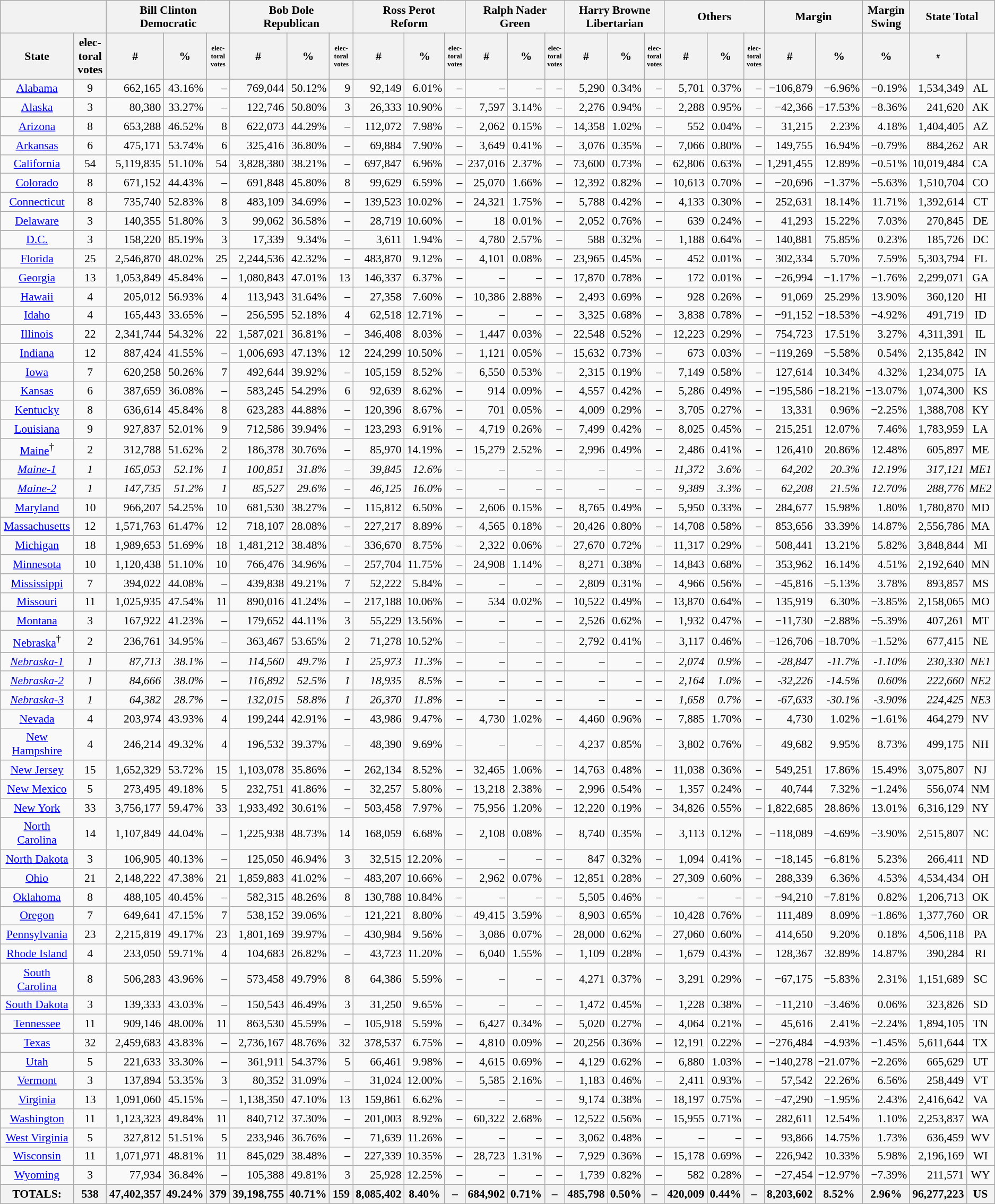<table class="wikitable sortable" style="text-align:right;font-size:90%;">
<tr>
<th colspan=2></th>
<th colspan="3" scope="col">Bill Clinton<br>Democratic</th>
<th colspan="3" scope="col">Bob Dole<br>Republican</th>
<th colspan="3" scope="col">Ross Perot<br>Reform</th>
<th colspan="3" scope="col">Ralph Nader<br>Green</th>
<th colspan="3" scope="col">Harry Browne<br>Libertarian</th>
<th colspan="3" scope="col">Others</th>
<th colspan="2" scope="col">Margin</th>
<th colspan="1">Margin<br>Swing</th>
<th colspan="2" scope="col">State Total</th>
</tr>
<tr>
<th scope="col">State</th>
<th style=font-size: 60%" data-sort-type="number" scope="col">elec­toral<br>votes</th>
<th data-sort-type="number" scope="col">#</th>
<th data-sort-type="number" scope="col">%</th>
<th style="font-size: 60%" data-sort-type="number" scope="col">elec­toral<br>votes</th>
<th data-sort-type="number" scope="col">#</th>
<th data-sort-type="number" scope="col">%</th>
<th style="font-size: 60%" data-sort-type="number" scope="col">elec­toral<br>votes</th>
<th data-sort-type="number" scope="col">#</th>
<th data-sort-type="number" scope="col">%</th>
<th style="font-size: 60%" data-sort-type="number" scope="col">elec­toral<br>votes</th>
<th data-sort-type="number" scope="col">#</th>
<th data-sort-type="number" scope="col">%</th>
<th style="font-size: 60%" data-sort-type="number" scope="col">elec­toral<br>votes</th>
<th data-sort-type="number" scope="col">#</th>
<th data-sort-type="number" scope="col">%</th>
<th style="font-size: 60%" data-sort-type="number" scope="col">elec­toral<br>votes</th>
<th data-sort-type="number" scope="col">#</th>
<th data-sort-type="number" scope="col">%</th>
<th style="font-size: 60%" data-sort-type="number" scope="col">elec­toral<br>votes</th>
<th data-sort-type="number" scope="col">#</th>
<th data-sort-type="number" scope="col">%</th>
<th style="text-align:center;" data-sort- type="number">%</th>
<th style="font-size: 60%" data-sort-type="number" scope="col">#</th>
<th></th>
</tr>
<tr>
<td style="text-align:center;"><a href='#'>Alabama</a></td>
<td style="text-align:center;">9</td>
<td>662,165</td>
<td>43.16%</td>
<td>–</td>
<td>769,044</td>
<td>50.12%</td>
<td>9</td>
<td>92,149</td>
<td>6.01%</td>
<td>–</td>
<td>–</td>
<td>–</td>
<td>–</td>
<td>5,290</td>
<td>0.34%</td>
<td>–</td>
<td>5,701</td>
<td>0.37%</td>
<td>–</td>
<td>−106,879</td>
<td>−6.96%</td>
<td>−0.19%</td>
<td>1,534,349</td>
<td style="text-align:center;">AL</td>
</tr>
<tr>
<td style="text-align:center;"><a href='#'>Alaska</a></td>
<td style="text-align:center;">3</td>
<td>80,380</td>
<td>33.27%</td>
<td>–</td>
<td>122,746</td>
<td>50.80%</td>
<td>3</td>
<td>26,333</td>
<td>10.90%</td>
<td>–</td>
<td>7,597</td>
<td>3.14%</td>
<td>–</td>
<td>2,276</td>
<td>0.94%</td>
<td>–</td>
<td>2,288</td>
<td>0.95%</td>
<td>–</td>
<td>−42,366</td>
<td>−17.53%</td>
<td>−8.36%</td>
<td>241,620</td>
<td style="text-align:center;">AK</td>
</tr>
<tr>
<td style="text-align:center;"><a href='#'>Arizona</a></td>
<td style="text-align:center;">8</td>
<td>653,288</td>
<td>46.52%</td>
<td>8</td>
<td>622,073</td>
<td>44.29%</td>
<td>–</td>
<td>112,072</td>
<td>7.98%</td>
<td>–</td>
<td>2,062</td>
<td>0.15%</td>
<td>–</td>
<td>14,358</td>
<td>1.02%</td>
<td>–</td>
<td>552</td>
<td>0.04%</td>
<td>–</td>
<td>31,215</td>
<td>2.23%</td>
<td>4.18%</td>
<td>1,404,405</td>
<td style="text-align:center;">AZ</td>
</tr>
<tr>
<td style="text-align:center;"><a href='#'>Arkansas</a></td>
<td style="text-align:center;">6</td>
<td>475,171</td>
<td>53.74%</td>
<td>6</td>
<td>325,416</td>
<td>36.80%</td>
<td>–</td>
<td>69,884</td>
<td>7.90%</td>
<td>–</td>
<td>3,649</td>
<td>0.41%</td>
<td>–</td>
<td>3,076</td>
<td>0.35%</td>
<td>–</td>
<td>7,066</td>
<td>0.80%</td>
<td>–</td>
<td>149,755</td>
<td>16.94%</td>
<td>−0.79%</td>
<td>884,262</td>
<td style="text-align:center;">AR</td>
</tr>
<tr>
<td style="text-align:center;"><a href='#'>California</a></td>
<td style="text-align:center;">54</td>
<td>5,119,835</td>
<td>51.10%</td>
<td>54</td>
<td>3,828,380</td>
<td>38.21%</td>
<td>–</td>
<td>697,847</td>
<td>6.96%</td>
<td>–</td>
<td>237,016</td>
<td>2.37%</td>
<td>–</td>
<td>73,600</td>
<td>0.73%</td>
<td>–</td>
<td>62,806</td>
<td>0.63%</td>
<td>–</td>
<td>1,291,455</td>
<td>12.89%</td>
<td>−0.51%</td>
<td>10,019,484</td>
<td style="text-align:center;">CA</td>
</tr>
<tr>
<td style="text-align:center;"><a href='#'>Colorado</a></td>
<td style="text-align:center;">8</td>
<td>671,152</td>
<td>44.43%</td>
<td>–</td>
<td>691,848</td>
<td>45.80%</td>
<td>8</td>
<td>99,629</td>
<td>6.59%</td>
<td>–</td>
<td>25,070</td>
<td>1.66%</td>
<td>–</td>
<td>12,392</td>
<td>0.82%</td>
<td>–</td>
<td>10,613</td>
<td>0.70%</td>
<td>–</td>
<td>−20,696</td>
<td>−1.37%</td>
<td>−5.63%</td>
<td>1,510,704</td>
<td style="text-align:center;">CO</td>
</tr>
<tr>
<td style="text-align:center;"><a href='#'>Connecticut</a></td>
<td style="text-align:center;">8</td>
<td>735,740</td>
<td>52.83%</td>
<td>8</td>
<td>483,109</td>
<td>34.69%</td>
<td>–</td>
<td>139,523</td>
<td>10.02%</td>
<td>–</td>
<td>24,321</td>
<td>1.75%</td>
<td>–</td>
<td>5,788</td>
<td>0.42%</td>
<td>–</td>
<td>4,133</td>
<td>0.30%</td>
<td>–</td>
<td>252,631</td>
<td>18.14%</td>
<td>11.71%</td>
<td>1,392,614</td>
<td style="text-align:center;">CT</td>
</tr>
<tr>
<td style="text-align:center;"><a href='#'>Delaware</a></td>
<td style="text-align:center;">3</td>
<td>140,355</td>
<td>51.80%</td>
<td>3</td>
<td>99,062</td>
<td>36.58%</td>
<td>–</td>
<td>28,719</td>
<td>10.60%</td>
<td>–</td>
<td>18</td>
<td>0.01%</td>
<td>–</td>
<td>2,052</td>
<td>0.76%</td>
<td>–</td>
<td>639</td>
<td>0.24%</td>
<td>–</td>
<td>41,293</td>
<td>15.22%</td>
<td>7.03%</td>
<td>270,845</td>
<td style="text-align:center;">DE</td>
</tr>
<tr>
<td style="text-align:center;"><a href='#'>D.C.</a></td>
<td style="text-align:center;">3</td>
<td>158,220</td>
<td>85.19%</td>
<td>3</td>
<td>17,339</td>
<td>9.34%</td>
<td>–</td>
<td>3,611</td>
<td>1.94%</td>
<td>–</td>
<td>4,780</td>
<td>2.57%</td>
<td>–</td>
<td>588</td>
<td>0.32%</td>
<td>–</td>
<td>1,188</td>
<td>0.64%</td>
<td>–</td>
<td>140,881</td>
<td>75.85%</td>
<td>0.23%</td>
<td>185,726</td>
<td style="text-align:center;">DC</td>
</tr>
<tr>
<td style="text-align:center;"><a href='#'>Florida</a></td>
<td style="text-align:center;">25</td>
<td>2,546,870</td>
<td>48.02%</td>
<td>25</td>
<td>2,244,536</td>
<td>42.32%</td>
<td>–</td>
<td>483,870</td>
<td>9.12%</td>
<td>–</td>
<td>4,101</td>
<td>0.08%</td>
<td>–</td>
<td>23,965</td>
<td>0.45%</td>
<td>–</td>
<td>452</td>
<td>0.01%</td>
<td>–</td>
<td>302,334</td>
<td>5.70%</td>
<td>7.59%</td>
<td>5,303,794</td>
<td style="text-align:center;">FL</td>
</tr>
<tr>
<td style="text-align:center;"><a href='#'>Georgia</a></td>
<td style="text-align:center;">13</td>
<td>1,053,849</td>
<td>45.84%</td>
<td>–</td>
<td>1,080,843</td>
<td>47.01%</td>
<td>13</td>
<td>146,337</td>
<td>6.37%</td>
<td>–</td>
<td>–</td>
<td>–</td>
<td>–</td>
<td>17,870</td>
<td>0.78%</td>
<td>–</td>
<td>172</td>
<td>0.01%</td>
<td>–</td>
<td>−26,994</td>
<td>−1.17%</td>
<td>−1.76%</td>
<td>2,299,071</td>
<td style="text-align:center;">GA</td>
</tr>
<tr>
<td style="text-align:center;"><a href='#'>Hawaii</a></td>
<td style="text-align:center;">4</td>
<td>205,012</td>
<td>56.93%</td>
<td>4</td>
<td>113,943</td>
<td>31.64%</td>
<td>–</td>
<td>27,358</td>
<td>7.60%</td>
<td>–</td>
<td>10,386</td>
<td>2.88%</td>
<td>–</td>
<td>2,493</td>
<td>0.69%</td>
<td>–</td>
<td>928</td>
<td>0.26%</td>
<td>–</td>
<td>91,069</td>
<td>25.29%</td>
<td>13.90%</td>
<td>360,120</td>
<td style="text-align:center;">HI</td>
</tr>
<tr>
<td style="text-align:center;"><a href='#'>Idaho</a></td>
<td style="text-align:center;">4</td>
<td>165,443</td>
<td>33.65%</td>
<td>–</td>
<td>256,595</td>
<td>52.18%</td>
<td>4</td>
<td>62,518</td>
<td>12.71%</td>
<td>–</td>
<td>–</td>
<td>–</td>
<td>–</td>
<td>3,325</td>
<td>0.68%</td>
<td>–</td>
<td>3,838</td>
<td>0.78%</td>
<td>–</td>
<td>−91,152</td>
<td>−18.53%</td>
<td>−4.92%</td>
<td>491,719</td>
<td style="text-align:center;">ID</td>
</tr>
<tr>
<td style="text-align:center;"><a href='#'>Illinois</a></td>
<td style="text-align:center;">22</td>
<td>2,341,744</td>
<td>54.32%</td>
<td>22</td>
<td>1,587,021</td>
<td>36.81%</td>
<td>–</td>
<td>346,408</td>
<td>8.03%</td>
<td>–</td>
<td>1,447</td>
<td>0.03%</td>
<td>–</td>
<td>22,548</td>
<td>0.52%</td>
<td>–</td>
<td>12,223</td>
<td>0.29%</td>
<td>–</td>
<td>754,723</td>
<td>17.51%</td>
<td>3.27%</td>
<td>4,311,391</td>
<td style="text-align:center;">IL</td>
</tr>
<tr>
<td style="text-align:center;"><a href='#'>Indiana</a></td>
<td style="text-align:center;">12</td>
<td>887,424</td>
<td>41.55%</td>
<td>–</td>
<td>1,006,693</td>
<td>47.13%</td>
<td>12</td>
<td>224,299</td>
<td>10.50%</td>
<td>–</td>
<td>1,121</td>
<td>0.05%</td>
<td>–</td>
<td>15,632</td>
<td>0.73%</td>
<td>–</td>
<td>673</td>
<td>0.03%</td>
<td>–</td>
<td>−119,269</td>
<td>−5.58%</td>
<td>0.54%</td>
<td>2,135,842</td>
<td style="text-align:center;">IN</td>
</tr>
<tr>
<td style="text-align:center;"><a href='#'>Iowa</a></td>
<td style="text-align:center;">7</td>
<td>620,258</td>
<td>50.26%</td>
<td>7</td>
<td>492,644</td>
<td>39.92%</td>
<td>–</td>
<td>105,159</td>
<td>8.52%</td>
<td>–</td>
<td>6,550</td>
<td>0.53%</td>
<td>–</td>
<td>2,315</td>
<td>0.19%</td>
<td>–</td>
<td>7,149</td>
<td>0.58%</td>
<td>–</td>
<td>127,614</td>
<td>10.34%</td>
<td>4.32%</td>
<td>1,234,075</td>
<td style="text-align:center;">IA</td>
</tr>
<tr>
<td style="text-align:center;"><a href='#'>Kansas</a></td>
<td style="text-align:center;">6</td>
<td>387,659</td>
<td>36.08%</td>
<td>–</td>
<td>583,245</td>
<td>54.29%</td>
<td>6</td>
<td>92,639</td>
<td>8.62%</td>
<td>–</td>
<td>914</td>
<td>0.09%</td>
<td>–</td>
<td>4,557</td>
<td>0.42%</td>
<td>–</td>
<td>5,286</td>
<td>0.49%</td>
<td>–</td>
<td>−195,586</td>
<td>−18.21%</td>
<td>−13.07%</td>
<td>1,074,300</td>
<td style="text-align:center;">KS</td>
</tr>
<tr>
<td style="text-align:center;"><a href='#'>Kentucky</a></td>
<td style="text-align:center;">8</td>
<td>636,614</td>
<td>45.84%</td>
<td>8</td>
<td>623,283</td>
<td>44.88%</td>
<td>–</td>
<td>120,396</td>
<td>8.67%</td>
<td>–</td>
<td>701</td>
<td>0.05%</td>
<td>–</td>
<td>4,009</td>
<td>0.29%</td>
<td>–</td>
<td>3,705</td>
<td>0.27%</td>
<td>–</td>
<td>13,331</td>
<td>0.96%</td>
<td>−2.25%</td>
<td>1,388,708</td>
<td style="text-align:center;">KY</td>
</tr>
<tr>
<td style="text-align:center;"><a href='#'>Louisiana</a></td>
<td style="text-align:center;">9</td>
<td>927,837</td>
<td>52.01%</td>
<td>9</td>
<td>712,586</td>
<td>39.94%</td>
<td>–</td>
<td>123,293</td>
<td>6.91%</td>
<td>–</td>
<td>4,719</td>
<td>0.26%</td>
<td>–</td>
<td>7,499</td>
<td>0.42%</td>
<td>–</td>
<td>8,025</td>
<td>0.45%</td>
<td>–</td>
<td>215,251</td>
<td>12.07%</td>
<td>7.46%</td>
<td>1,783,959</td>
<td style="text-align:center;">LA</td>
</tr>
<tr>
<td style="text-align:center;"><a href='#'>Maine</a><sup>†</sup></td>
<td style="text-align:center;">2</td>
<td>312,788</td>
<td>51.62%</td>
<td>2</td>
<td>186,378</td>
<td>30.76%</td>
<td>–</td>
<td>85,970</td>
<td>14.19%</td>
<td>–</td>
<td>15,279</td>
<td>2.52%</td>
<td>–</td>
<td>2,996</td>
<td>0.49%</td>
<td>–</td>
<td>2,486</td>
<td>0.41%</td>
<td>–</td>
<td>126,410</td>
<td>20.86%</td>
<td>12.48%</td>
<td>605,897</td>
<td style="text-align:center;">ME</td>
</tr>
<tr>
<td style="text-align:center;"><a href='#'><em>Maine-1</em></a></td>
<td style="text-align:center;"><em>1</em></td>
<td><em>165,053</em></td>
<td><em>52.1%</em></td>
<td><em>1</em></td>
<td><em>100,851</em></td>
<td><em>31.8%</em></td>
<td>–</td>
<td><em>39,845</em></td>
<td><em>12.6%</em></td>
<td>–</td>
<td>–</td>
<td>–</td>
<td>–</td>
<td>–</td>
<td>–</td>
<td>–</td>
<td><em>11,372</em></td>
<td><em>3.6%</em></td>
<td>–</td>
<td><em>64,202</em></td>
<td><em>20.3%</em></td>
<td><em>12.19%</em></td>
<td><em>317,121</em></td>
<td><em>ME1</em></td>
</tr>
<tr>
<td style="text-align:center;"><a href='#'><em>Maine-2</em></a></td>
<td style="text-align:center;"><em>1</em></td>
<td><em>147,735</em></td>
<td><em>51.2%</em></td>
<td><em>1</em></td>
<td><em>85,527</em></td>
<td><em>29.6%</em></td>
<td>–</td>
<td><em>46,125</em></td>
<td><em>16.0%</em></td>
<td>–</td>
<td>–</td>
<td>–</td>
<td>–</td>
<td>–</td>
<td>–</td>
<td>–</td>
<td><em>9,389</em></td>
<td><em>3.3%</em></td>
<td>–</td>
<td><em>62,208</em></td>
<td><em>21.5%</em></td>
<td><em>12.70%</em></td>
<td><em>288,776</em></td>
<td><em>ME2</em></td>
</tr>
<tr>
<td style="text-align:center;"><a href='#'>Maryland</a></td>
<td style="text-align:center;">10</td>
<td>966,207</td>
<td>54.25%</td>
<td>10</td>
<td>681,530</td>
<td>38.27%</td>
<td>–</td>
<td>115,812</td>
<td>6.50%</td>
<td>–</td>
<td>2,606</td>
<td>0.15%</td>
<td>–</td>
<td>8,765</td>
<td>0.49%</td>
<td>–</td>
<td>5,950</td>
<td>0.33%</td>
<td>–</td>
<td>284,677</td>
<td>15.98%</td>
<td>1.80%</td>
<td>1,780,870</td>
<td style="text-align:center;">MD</td>
</tr>
<tr>
<td style="text-align:center;"><a href='#'>Massachusetts</a></td>
<td style="text-align:center;">12</td>
<td>1,571,763</td>
<td>61.47%</td>
<td>12</td>
<td>718,107</td>
<td>28.08%</td>
<td>–</td>
<td>227,217</td>
<td>8.89%</td>
<td>–</td>
<td>4,565</td>
<td>0.18%</td>
<td>–</td>
<td>20,426</td>
<td>0.80%</td>
<td>–</td>
<td>14,708</td>
<td>0.58%</td>
<td>–</td>
<td>853,656</td>
<td>33.39%</td>
<td>14.87%</td>
<td>2,556,786</td>
<td style="text-align:center;">MA</td>
</tr>
<tr>
<td style="text-align:center;"><a href='#'>Michigan</a></td>
<td style="text-align:center;">18</td>
<td>1,989,653</td>
<td>51.69%</td>
<td>18</td>
<td>1,481,212</td>
<td>38.48%</td>
<td>–</td>
<td>336,670</td>
<td>8.75%</td>
<td>–</td>
<td>2,322</td>
<td>0.06%</td>
<td>–</td>
<td>27,670</td>
<td>0.72%</td>
<td>–</td>
<td>11,317</td>
<td>0.29%</td>
<td>–</td>
<td>508,441</td>
<td>13.21%</td>
<td>5.82%</td>
<td>3,848,844</td>
<td style="text-align:center;">MI</td>
</tr>
<tr>
<td style="text-align:center;"><a href='#'>Minnesota</a></td>
<td style="text-align:center;">10</td>
<td>1,120,438</td>
<td>51.10%</td>
<td>10</td>
<td>766,476</td>
<td>34.96%</td>
<td>–</td>
<td>257,704</td>
<td>11.75%</td>
<td>–</td>
<td>24,908</td>
<td>1.14%</td>
<td>–</td>
<td>8,271</td>
<td>0.38%</td>
<td>–</td>
<td>14,843</td>
<td>0.68%</td>
<td>–</td>
<td>353,962</td>
<td>16.14%</td>
<td>4.51%</td>
<td>2,192,640</td>
<td style="text-align:center;">MN</td>
</tr>
<tr>
<td style="text-align:center;"><a href='#'>Mississippi</a></td>
<td style="text-align:center;">7</td>
<td>394,022</td>
<td>44.08%</td>
<td>–</td>
<td>439,838</td>
<td>49.21%</td>
<td>7</td>
<td>52,222</td>
<td>5.84%</td>
<td>–</td>
<td>–</td>
<td>–</td>
<td>–</td>
<td>2,809</td>
<td>0.31%</td>
<td>–</td>
<td>4,966</td>
<td>0.56%</td>
<td>–</td>
<td>−45,816</td>
<td>−5.13%</td>
<td>3.78%</td>
<td>893,857</td>
<td style="text-align:center;">MS</td>
</tr>
<tr>
<td style="text-align:center;"><a href='#'>Missouri</a></td>
<td style="text-align:center;">11</td>
<td>1,025,935</td>
<td>47.54%</td>
<td>11</td>
<td>890,016</td>
<td>41.24%</td>
<td>–</td>
<td>217,188</td>
<td>10.06%</td>
<td>–</td>
<td>534</td>
<td>0.02%</td>
<td>–</td>
<td>10,522</td>
<td>0.49%</td>
<td>–</td>
<td>13,870</td>
<td>0.64%</td>
<td>–</td>
<td>135,919</td>
<td>6.30%</td>
<td>−3.85%</td>
<td>2,158,065</td>
<td style="text-align:center;">MO</td>
</tr>
<tr>
<td style="text-align:center;"><a href='#'>Montana</a></td>
<td style="text-align:center;">3</td>
<td>167,922</td>
<td>41.23%</td>
<td>–</td>
<td>179,652</td>
<td>44.11%</td>
<td>3</td>
<td>55,229</td>
<td>13.56%</td>
<td>–</td>
<td>–</td>
<td>–</td>
<td>–</td>
<td>2,526</td>
<td>0.62%</td>
<td>–</td>
<td>1,932</td>
<td>0.47%</td>
<td>–</td>
<td>−11,730</td>
<td>−2.88%</td>
<td>−5.39%</td>
<td>407,261</td>
<td style="text-align:center;">MT</td>
</tr>
<tr>
<td style="text-align:center;"><a href='#'>Nebraska</a><sup>†</sup></td>
<td style="text-align:center;">2</td>
<td>236,761</td>
<td>34.95%</td>
<td>–</td>
<td>363,467</td>
<td>53.65%</td>
<td>2</td>
<td>71,278</td>
<td>10.52%</td>
<td>–</td>
<td>–</td>
<td>–</td>
<td>–</td>
<td>2,792</td>
<td>0.41%</td>
<td>–</td>
<td>3,117</td>
<td>0.46%</td>
<td>–</td>
<td>−126,706</td>
<td>−18.70%</td>
<td>−1.52%</td>
<td>677,415</td>
<td style="text-align:center;">NE</td>
</tr>
<tr>
<td style="text-align:center;"><a href='#'><em>Nebraska-1</em></a></td>
<td style="text-align:center;"><em>1</em></td>
<td><em>87,713</em></td>
<td><em>38.1%</em></td>
<td>–</td>
<td><em>114,560</em></td>
<td><em>49.7%</em></td>
<td><em>1</em></td>
<td><em>25,973</em></td>
<td><em>11.3%</em></td>
<td>–</td>
<td>–</td>
<td>–</td>
<td>–</td>
<td>–</td>
<td>–</td>
<td>–</td>
<td><em>2,074</em></td>
<td><em>0.9%</em></td>
<td>–</td>
<td><em>-28,847</em></td>
<td><em>-11.7%</em></td>
<td><em>-1.10%</em></td>
<td><em>230,330</em></td>
<td style="text-align:center;"><em>NE1</em></td>
</tr>
<tr>
<td style="text-align:center;"><a href='#'><em>Nebraska-2</em></a></td>
<td style="text-align:center;"><em>1</em></td>
<td><em>84,666</em></td>
<td><em>38.0%</em></td>
<td>–</td>
<td><em>116,892</em></td>
<td><em>52.5%</em></td>
<td><em>1</em></td>
<td><em>18,935</em></td>
<td><em>8.5%</em></td>
<td>–</td>
<td>–</td>
<td>–</td>
<td>–</td>
<td>–</td>
<td>–</td>
<td>–</td>
<td><em>2,164</em></td>
<td><em>1.0%</em></td>
<td>–</td>
<td><em>-32,226</em></td>
<td><em>-14.5%</em></td>
<td><em>0.60%</em></td>
<td><em>222,660</em></td>
<td style="text-align:center;"><em>NE2</em></td>
</tr>
<tr>
<td style="text-align:center;"><a href='#'><em>Nebraska-3</em></a></td>
<td style="text-align:center;"><em>1</em></td>
<td><em>64,382</em></td>
<td><em>28.7%</em></td>
<td>–</td>
<td><em>132,015</em></td>
<td><em>58.8%</em></td>
<td><em>1</em></td>
<td><em>26,370</em></td>
<td><em>11.8%</em></td>
<td>–</td>
<td>–</td>
<td>–</td>
<td>–</td>
<td>–</td>
<td>–</td>
<td>–</td>
<td><em>1,658</em></td>
<td><em>0.7%</em></td>
<td>–</td>
<td><em>-67,633</em></td>
<td><em>-30.1%</em></td>
<td><em>-3.90%</em></td>
<td><em>224,425</em></td>
<td style="text-align:center;"><em>NE3</em></td>
</tr>
<tr>
<td style="text-align:center;"><a href='#'>Nevada</a></td>
<td style="text-align:center;">4</td>
<td>203,974</td>
<td>43.93%</td>
<td>4</td>
<td>199,244</td>
<td>42.91%</td>
<td>–</td>
<td>43,986</td>
<td>9.47%</td>
<td>–</td>
<td>4,730</td>
<td>1.02%</td>
<td>–</td>
<td>4,460</td>
<td>0.96%</td>
<td>–</td>
<td>7,885</td>
<td>1.70%</td>
<td>–</td>
<td>4,730</td>
<td>1.02%</td>
<td>−1.61%</td>
<td>464,279</td>
<td style="text-align:center;">NV</td>
</tr>
<tr>
<td style="text-align:center;"><a href='#'>New Hampshire</a></td>
<td style="text-align:center;">4</td>
<td>246,214</td>
<td>49.32%</td>
<td>4</td>
<td>196,532</td>
<td>39.37%</td>
<td>–</td>
<td>48,390</td>
<td>9.69%</td>
<td>–</td>
<td>–</td>
<td>–</td>
<td>–</td>
<td>4,237</td>
<td>0.85%</td>
<td>–</td>
<td>3,802</td>
<td>0.76%</td>
<td>–</td>
<td>49,682</td>
<td>9.95%</td>
<td>8.73%</td>
<td>499,175</td>
<td style="text-align:center;">NH</td>
</tr>
<tr>
<td style="text-align:center;"><a href='#'>New Jersey</a></td>
<td style="text-align:center;">15</td>
<td>1,652,329</td>
<td>53.72%</td>
<td>15</td>
<td>1,103,078</td>
<td>35.86%</td>
<td>–</td>
<td>262,134</td>
<td>8.52%</td>
<td>–</td>
<td>32,465</td>
<td>1.06%</td>
<td>–</td>
<td>14,763</td>
<td>0.48%</td>
<td>–</td>
<td>11,038</td>
<td>0.36%</td>
<td>–</td>
<td>549,251</td>
<td>17.86%</td>
<td>15.49%</td>
<td>3,075,807</td>
<td style="text-align:center;">NJ</td>
</tr>
<tr>
<td style="text-align:center;"><a href='#'>New Mexico</a></td>
<td style="text-align:center;">5</td>
<td>273,495</td>
<td>49.18%</td>
<td>5</td>
<td>232,751</td>
<td>41.86%</td>
<td>–</td>
<td>32,257</td>
<td>5.80%</td>
<td>–</td>
<td>13,218</td>
<td>2.38%</td>
<td>–</td>
<td>2,996</td>
<td>0.54%</td>
<td>–</td>
<td>1,357</td>
<td>0.24%</td>
<td>–</td>
<td>40,744</td>
<td>7.32%</td>
<td>−1.24%</td>
<td>556,074</td>
<td style="text-align:center;">NM</td>
</tr>
<tr>
<td style="text-align:center;"><a href='#'>New York</a></td>
<td style="text-align:center;">33</td>
<td>3,756,177</td>
<td>59.47%</td>
<td>33</td>
<td>1,933,492</td>
<td>30.61%</td>
<td>–</td>
<td>503,458</td>
<td>7.97%</td>
<td>–</td>
<td>75,956</td>
<td>1.20%</td>
<td>–</td>
<td>12,220</td>
<td>0.19%</td>
<td>–</td>
<td>34,826</td>
<td>0.55%</td>
<td>–</td>
<td>1,822,685</td>
<td>28.86%</td>
<td>13.01%</td>
<td>6,316,129</td>
<td style="text-align:center;">NY</td>
</tr>
<tr>
<td style="text-align:center;"><a href='#'>North Carolina</a></td>
<td style="text-align:center;">14</td>
<td>1,107,849</td>
<td>44.04%</td>
<td>–</td>
<td>1,225,938</td>
<td>48.73%</td>
<td>14</td>
<td>168,059</td>
<td>6.68%</td>
<td>–</td>
<td>2,108</td>
<td>0.08%</td>
<td>–</td>
<td>8,740</td>
<td>0.35%</td>
<td>–</td>
<td>3,113</td>
<td>0.12%</td>
<td>–</td>
<td>−118,089</td>
<td>−4.69%</td>
<td>−3.90%</td>
<td>2,515,807</td>
<td style="text-align:center;">NC</td>
</tr>
<tr>
<td style="text-align:center;"><a href='#'>North Dakota</a></td>
<td style="text-align:center;">3</td>
<td>106,905</td>
<td>40.13%</td>
<td>–</td>
<td>125,050</td>
<td>46.94%</td>
<td>3</td>
<td>32,515</td>
<td>12.20%</td>
<td>–</td>
<td>–</td>
<td>–</td>
<td>–</td>
<td>847</td>
<td>0.32%</td>
<td>–</td>
<td>1,094</td>
<td>0.41%</td>
<td>–</td>
<td>−18,145</td>
<td>−6.81%</td>
<td>5.23%</td>
<td>266,411</td>
<td style="text-align:center;">ND</td>
</tr>
<tr>
<td style="text-align:center;"><a href='#'>Ohio</a></td>
<td style="text-align:center;">21</td>
<td>2,148,222</td>
<td>47.38%</td>
<td>21</td>
<td>1,859,883</td>
<td>41.02%</td>
<td>–</td>
<td>483,207</td>
<td>10.66%</td>
<td>–</td>
<td>2,962</td>
<td>0.07%</td>
<td>–</td>
<td>12,851</td>
<td>0.28%</td>
<td>–</td>
<td>27,309</td>
<td>0.60%</td>
<td>–</td>
<td>288,339</td>
<td>6.36%</td>
<td>4.53%</td>
<td>4,534,434</td>
<td style="text-align:center;">OH</td>
</tr>
<tr>
<td style="text-align:center;"><a href='#'>Oklahoma</a></td>
<td style="text-align:center;">8</td>
<td>488,105</td>
<td>40.45%</td>
<td>–</td>
<td>582,315</td>
<td>48.26%</td>
<td>8</td>
<td>130,788</td>
<td>10.84%</td>
<td>–</td>
<td>–</td>
<td>–</td>
<td>–</td>
<td>5,505</td>
<td>0.46%</td>
<td>–</td>
<td>–</td>
<td>–</td>
<td>–</td>
<td>−94,210</td>
<td>−7.81%</td>
<td>0.82%</td>
<td>1,206,713</td>
<td style="text-align:center;">OK</td>
</tr>
<tr>
<td style="text-align:center;"><a href='#'>Oregon</a></td>
<td style="text-align:center;">7</td>
<td>649,641</td>
<td>47.15%</td>
<td>7</td>
<td>538,152</td>
<td>39.06%</td>
<td>–</td>
<td>121,221</td>
<td>8.80%</td>
<td>–</td>
<td>49,415</td>
<td>3.59%</td>
<td>–</td>
<td>8,903</td>
<td>0.65%</td>
<td>–</td>
<td>10,428</td>
<td>0.76%</td>
<td>–</td>
<td>111,489</td>
<td>8.09%</td>
<td>−1.86%</td>
<td>1,377,760</td>
<td style="text-align:center;">OR</td>
</tr>
<tr>
<td style="text-align:center;"><a href='#'>Pennsylvania</a></td>
<td style="text-align:center;">23</td>
<td>2,215,819</td>
<td>49.17%</td>
<td>23</td>
<td>1,801,169</td>
<td>39.97%</td>
<td>–</td>
<td>430,984</td>
<td>9.56%</td>
<td>–</td>
<td>3,086</td>
<td>0.07%</td>
<td>–</td>
<td>28,000</td>
<td>0.62%</td>
<td>–</td>
<td>27,060</td>
<td>0.60%</td>
<td>–</td>
<td>414,650</td>
<td>9.20%</td>
<td>0.18%</td>
<td>4,506,118</td>
<td style="text-align:center;">PA</td>
</tr>
<tr>
<td style="text-align:center;"><a href='#'>Rhode Island</a></td>
<td style="text-align:center;">4</td>
<td>233,050</td>
<td>59.71%</td>
<td>4</td>
<td>104,683</td>
<td>26.82%</td>
<td>–</td>
<td>43,723</td>
<td>11.20%</td>
<td>–</td>
<td>6,040</td>
<td>1.55%</td>
<td>–</td>
<td>1,109</td>
<td>0.28%</td>
<td>–</td>
<td>1,679</td>
<td>0.43%</td>
<td>–</td>
<td>128,367</td>
<td>32.89%</td>
<td>14.87%</td>
<td>390,284</td>
<td style="text-align:center;">RI</td>
</tr>
<tr>
<td style="text-align:center;"><a href='#'>South Carolina</a></td>
<td style="text-align:center;">8</td>
<td>506,283</td>
<td>43.96%</td>
<td>–</td>
<td>573,458</td>
<td>49.79%</td>
<td>8</td>
<td>64,386</td>
<td>5.59%</td>
<td>–</td>
<td>–</td>
<td>–</td>
<td>–</td>
<td>4,271</td>
<td>0.37%</td>
<td>–</td>
<td>3,291</td>
<td>0.29%</td>
<td>–</td>
<td>−67,175</td>
<td>−5.83%</td>
<td>2.31%</td>
<td>1,151,689</td>
<td style="text-align:center;">SC</td>
</tr>
<tr>
<td style="text-align:center;"><a href='#'>South Dakota</a></td>
<td style="text-align:center;">3</td>
<td>139,333</td>
<td>43.03%</td>
<td>–</td>
<td>150,543</td>
<td>46.49%</td>
<td>3</td>
<td>31,250</td>
<td>9.65%</td>
<td>–</td>
<td>–</td>
<td>–</td>
<td>–</td>
<td>1,472</td>
<td>0.45%</td>
<td>–</td>
<td>1,228</td>
<td>0.38%</td>
<td>–</td>
<td>−11,210</td>
<td>−3.46%</td>
<td>0.06%</td>
<td>323,826</td>
<td style="text-align:center;">SD</td>
</tr>
<tr>
<td style="text-align:center;"><a href='#'>Tennessee</a></td>
<td style="text-align:center;">11</td>
<td>909,146</td>
<td>48.00%</td>
<td>11</td>
<td>863,530</td>
<td>45.59%</td>
<td>–</td>
<td>105,918</td>
<td>5.59%</td>
<td>–</td>
<td>6,427</td>
<td>0.34%</td>
<td>–</td>
<td>5,020</td>
<td>0.27%</td>
<td>–</td>
<td>4,064</td>
<td>0.21%</td>
<td>–</td>
<td>45,616</td>
<td>2.41%</td>
<td>−2.24%</td>
<td>1,894,105</td>
<td style="text-align:center;">TN</td>
</tr>
<tr>
<td style="text-align:center;"><a href='#'>Texas</a></td>
<td style="text-align:center;">32</td>
<td>2,459,683</td>
<td>43.83%</td>
<td>–</td>
<td>2,736,167</td>
<td>48.76%</td>
<td>32</td>
<td>378,537</td>
<td>6.75%</td>
<td>–</td>
<td>4,810</td>
<td>0.09%</td>
<td>–</td>
<td>20,256</td>
<td>0.36%</td>
<td>–</td>
<td>12,191</td>
<td>0.22%</td>
<td>–</td>
<td>−276,484</td>
<td>−4.93%</td>
<td>−1.45%</td>
<td>5,611,644</td>
<td style="text-align:center;">TX</td>
</tr>
<tr>
<td style="text-align:center;"><a href='#'>Utah</a></td>
<td style="text-align:center;">5</td>
<td>221,633</td>
<td>33.30%</td>
<td>–</td>
<td>361,911</td>
<td>54.37%</td>
<td>5</td>
<td>66,461</td>
<td>9.98%</td>
<td>–</td>
<td>4,615</td>
<td>0.69%</td>
<td>–</td>
<td>4,129</td>
<td>0.62%</td>
<td>–</td>
<td>6,880</td>
<td>1.03%</td>
<td>–</td>
<td>−140,278</td>
<td>−21.07%</td>
<td>−2.26%</td>
<td>665,629</td>
<td style="text-align:center;">UT</td>
</tr>
<tr>
<td style="text-align:center;"><a href='#'>Vermont</a></td>
<td style="text-align:center;">3</td>
<td>137,894</td>
<td>53.35%</td>
<td>3</td>
<td>80,352</td>
<td>31.09%</td>
<td>–</td>
<td>31,024</td>
<td>12.00%</td>
<td>–</td>
<td>5,585</td>
<td>2.16%</td>
<td>–</td>
<td>1,183</td>
<td>0.46%</td>
<td>–</td>
<td>2,411</td>
<td>0.93%</td>
<td>–</td>
<td>57,542</td>
<td>22.26%</td>
<td>6.56%</td>
<td>258,449</td>
<td style="text-align:center;">VT</td>
</tr>
<tr>
<td style="text-align:center;"><a href='#'>Virginia</a></td>
<td style="text-align:center;">13</td>
<td>1,091,060</td>
<td>45.15%</td>
<td>–</td>
<td>1,138,350</td>
<td>47.10%</td>
<td>13</td>
<td>159,861</td>
<td>6.62%</td>
<td>–</td>
<td>–</td>
<td>–</td>
<td>–</td>
<td>9,174</td>
<td>0.38%</td>
<td>–</td>
<td>18,197</td>
<td>0.75%</td>
<td>–</td>
<td>−47,290</td>
<td>−1.95%</td>
<td>2.43%</td>
<td>2,416,642</td>
<td style="text-align:center;">VA</td>
</tr>
<tr>
<td style="text-align:center;"><a href='#'>Washington</a></td>
<td style="text-align:center;">11</td>
<td>1,123,323</td>
<td>49.84%</td>
<td>11</td>
<td>840,712</td>
<td>37.30%</td>
<td>–</td>
<td>201,003</td>
<td>8.92%</td>
<td>–</td>
<td>60,322</td>
<td>2.68%</td>
<td>–</td>
<td>12,522</td>
<td>0.56%</td>
<td>–</td>
<td>15,955</td>
<td>0.71%</td>
<td>–</td>
<td>282,611</td>
<td>12.54%</td>
<td>1.10%</td>
<td>2,253,837</td>
<td style="text-align:center;">WA</td>
</tr>
<tr>
<td style="text-align:center;"><a href='#'>West Virginia</a></td>
<td style="text-align:center;">5</td>
<td>327,812</td>
<td>51.51%</td>
<td>5</td>
<td>233,946</td>
<td>36.76%</td>
<td>–</td>
<td>71,639</td>
<td>11.26%</td>
<td>–</td>
<td>–</td>
<td>–</td>
<td>–</td>
<td>3,062</td>
<td>0.48%</td>
<td>–</td>
<td>–</td>
<td>–</td>
<td>–</td>
<td>93,866</td>
<td>14.75%</td>
<td>1.73%</td>
<td>636,459</td>
<td style="text-align:center;">WV</td>
</tr>
<tr>
<td style="text-align:center;"><a href='#'>Wisconsin</a></td>
<td style="text-align:center;">11</td>
<td>1,071,971</td>
<td>48.81%</td>
<td>11</td>
<td>845,029</td>
<td>38.48%</td>
<td>–</td>
<td>227,339</td>
<td>10.35%</td>
<td>–</td>
<td>28,723</td>
<td>1.31%</td>
<td>–</td>
<td>7,929</td>
<td>0.36%</td>
<td>–</td>
<td>15,178</td>
<td>0.69%</td>
<td>–</td>
<td>226,942</td>
<td>10.33%</td>
<td>5.98%</td>
<td>2,196,169</td>
<td style="text-align:center;">WI</td>
</tr>
<tr>
<td style="text-align:center;"><a href='#'>Wyoming</a></td>
<td style="text-align:center;">3</td>
<td>77,934</td>
<td>36.84%</td>
<td>–</td>
<td>105,388</td>
<td>49.81%</td>
<td>3</td>
<td>25,928</td>
<td>12.25%</td>
<td>–</td>
<td>–</td>
<td>–</td>
<td>–</td>
<td>1,739</td>
<td>0.82%</td>
<td>–</td>
<td>582</td>
<td>0.28%</td>
<td>–</td>
<td>−27,454</td>
<td>−12.97%</td>
<td>−7.39%</td>
<td>211,571</td>
<td style="text-align:center;">WY</td>
</tr>
<tr>
<th>TOTALS:</th>
<th>538</th>
<th>47,402,357</th>
<th>49.24%</th>
<th>379</th>
<th>39,198,755</th>
<th>40.71%</th>
<th>159</th>
<th>8,085,402</th>
<th>8.40%</th>
<th>–</th>
<th>684,902</th>
<th>0.71%</th>
<th>–</th>
<th>485,798</th>
<th>0.50%</th>
<th>–</th>
<th>420,009</th>
<th>0.44%</th>
<th>–</th>
<th>8,203,602</th>
<th>8.52%</th>
<th>2.96%</th>
<th>96,277,223</th>
<th>US</th>
</tr>
</table>
